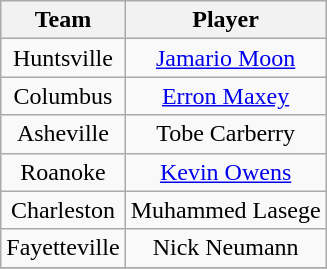<table class="wikitable" style="text-align:center">
<tr>
<th>Team</th>
<th>Player</th>
</tr>
<tr>
<td>Huntsville</td>
<td><a href='#'>Jamario Moon</a></td>
</tr>
<tr>
<td>Columbus</td>
<td><a href='#'>Erron Maxey</a></td>
</tr>
<tr>
<td>Asheville</td>
<td>Tobe Carberry</td>
</tr>
<tr>
<td>Roanoke</td>
<td><a href='#'>Kevin Owens</a></td>
</tr>
<tr>
<td>Charleston</td>
<td>Muhammed Lasege</td>
</tr>
<tr>
<td>Fayetteville</td>
<td>Nick Neumann</td>
</tr>
<tr>
</tr>
</table>
